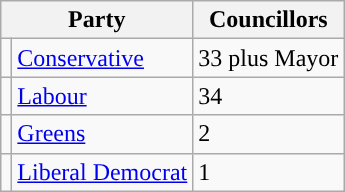<table class="wikitable">
<tr>
<th colspan="2">Party</th>
<th>Councillors</th>
</tr>
<tr>
<td style="background-color: "></td>
<td><a href='#'>Conservative</a></td>
<td>33 plus Mayor</td>
</tr>
<tr>
<td style="background-color: "></td>
<td><a href='#'>Labour</a></td>
<td>34</td>
</tr>
<tr>
<td style="background-color: "></td>
<td><a href='#'>Greens</a></td>
<td>2</td>
</tr>
<tr>
<td style="background-color: "></td>
<td><a href='#'>Liberal Democrat</a></td>
<td>1</td>
</tr>
</table>
